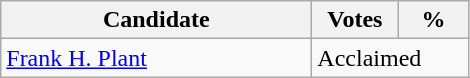<table class="wikitable">
<tr>
<th style="width: 200px">Candidate</th>
<th style="width: 50px">Votes</th>
<th style="width: 40px">%</th>
</tr>
<tr>
<td><a href='#'>Frank H. Plant</a></td>
<td colspan="2">Acclaimed</td>
</tr>
</table>
